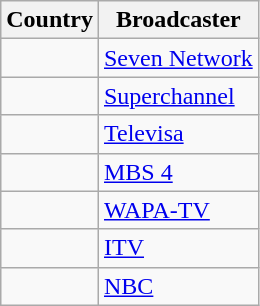<table class="wikitable">
<tr>
<th align=center>Country</th>
<th align=center>Broadcaster</th>
</tr>
<tr>
<td></td>
<td><a href='#'>Seven Network</a></td>
</tr>
<tr>
<td></td>
<td><a href='#'>Superchannel</a></td>
</tr>
<tr>
<td></td>
<td><a href='#'>Televisa</a></td>
</tr>
<tr>
<td></td>
<td><a href='#'>MBS 4</a></td>
</tr>
<tr>
<td></td>
<td><a href='#'>WAPA-TV</a></td>
</tr>
<tr>
<td></td>
<td><a href='#'>ITV</a></td>
</tr>
<tr>
<td></td>
<td><a href='#'>NBC</a></td>
</tr>
</table>
